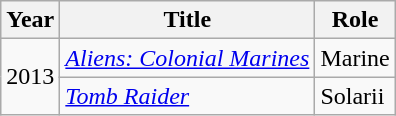<table class="wikitable sortable">
<tr>
<th>Year</th>
<th>Title</th>
<th>Role</th>
</tr>
<tr>
<td rowspan="2">2013</td>
<td><em><a href='#'>Aliens: Colonial Marines</a></em></td>
<td>Marine</td>
</tr>
<tr>
<td><a href='#'><em>Tomb Raider</em></a></td>
<td>Solarii</td>
</tr>
</table>
